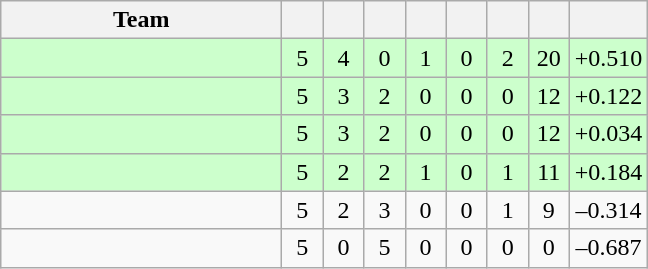<table class="wikitable" style="text-align:center">
<tr>
<th width=180>Team</th>
<th width=20></th>
<th width=20></th>
<th width=20></th>
<th width=20></th>
<th width=20></th>
<th width=20></th>
<th width=20></th>
<th width=45></th>
</tr>
<tr style="background:#cfc">
<td align="left"></td>
<td>5</td>
<td>4</td>
<td>0</td>
<td>1</td>
<td>0</td>
<td>2</td>
<td>20</td>
<td>+0.510</td>
</tr>
<tr style="background:#cfc">
<td align="left"></td>
<td>5</td>
<td>3</td>
<td>2</td>
<td>0</td>
<td>0</td>
<td>0</td>
<td>12</td>
<td>+0.122</td>
</tr>
<tr style="background:#cfc">
<td align="left"></td>
<td>5</td>
<td>3</td>
<td>2</td>
<td>0</td>
<td>0</td>
<td>0</td>
<td>12</td>
<td>+0.034</td>
</tr>
<tr style="background:#cfc">
<td align="left"></td>
<td>5</td>
<td>2</td>
<td>2</td>
<td>1</td>
<td>0</td>
<td>1</td>
<td>11</td>
<td>+0.184</td>
</tr>
<tr>
<td align="left"></td>
<td>5</td>
<td>2</td>
<td>3</td>
<td>0</td>
<td>0</td>
<td>1</td>
<td>9</td>
<td>–0.314</td>
</tr>
<tr>
<td align="left"></td>
<td>5</td>
<td>0</td>
<td>5</td>
<td>0</td>
<td>0</td>
<td>0</td>
<td>0</td>
<td>–0.687</td>
</tr>
</table>
